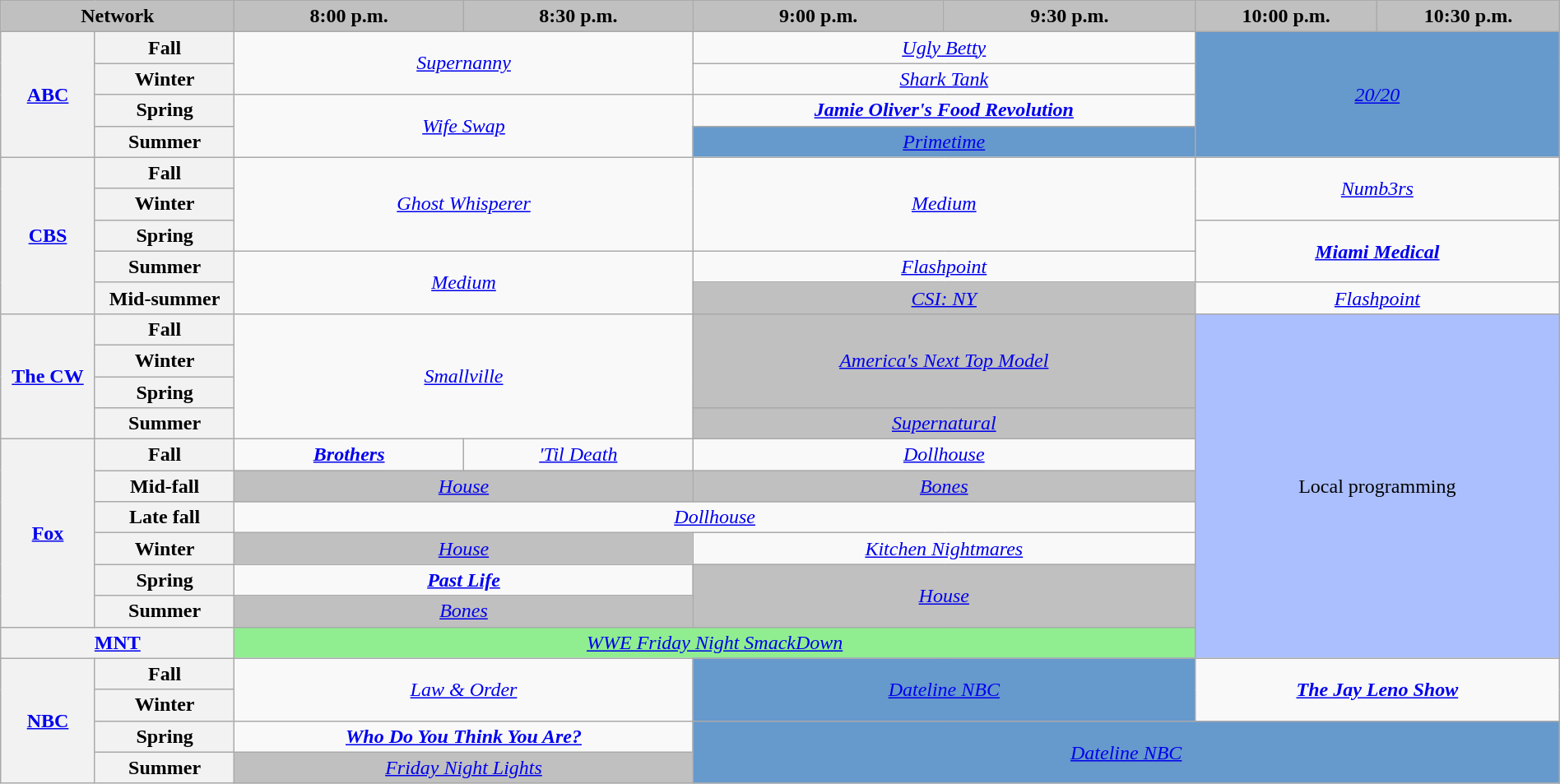<table class="wikitable" style="width:100%;margin-right:0;text-align:center">
<tr>
<th colspan="2" style="background-color:#C0C0C0;text-align:center;width:15%">Network</th>
<th style="background-color:#C0C0C0;text-align:center">8:00 p.m.</th>
<th style="background-color:#C0C0C0;text-align:center">8:30 p.m.</th>
<th style="background-color:#C0C0C0;text-align:center">9:00 p.m.</th>
<th style="background-color:#C0C0C0;text-align:center">9:30 p.m.</th>
<th style="background-color:#C0C0C0;text-align:center">10:00 p.m.</th>
<th style="background-color:#C0C0C0;text-align:center">10:30 p.m.</th>
</tr>
<tr>
<th rowspan="4"><a href='#'>ABC</a></th>
<th>Fall</th>
<td colspan="2" rowspan="2"><em><a href='#'>Supernanny</a></em></td>
<td colspan="2"><em><a href='#'>Ugly Betty</a></em></td>
<td style="background:#6699CC;" colspan="2" rowspan="4"><em><a href='#'>20/20</a></em></td>
</tr>
<tr>
<th>Winter</th>
<td colspan="2"><em><a href='#'>Shark Tank</a></em></td>
</tr>
<tr>
<th>Spring</th>
<td colspan="2" rowspan="2"><em><a href='#'>Wife Swap</a></em></td>
<td colspan="2"><strong><em><a href='#'>Jamie Oliver's Food Revolution</a></em></strong></td>
</tr>
<tr>
<th>Summer</th>
<td style="background:#6699CC;" colspan="2"><em><a href='#'>Primetime</a></em></td>
</tr>
<tr>
<th rowspan="5"><a href='#'>CBS</a></th>
<th>Fall</th>
<td colspan="2" rowspan="3"><em><a href='#'>Ghost Whisperer</a></em></td>
<td colspan="2" rowspan="3"><em><a href='#'>Medium</a></em></td>
<td colspan="2" rowspan="2"><em><a href='#'>Numb3rs</a></em></td>
</tr>
<tr>
<th>Winter</th>
</tr>
<tr>
<th>Spring</th>
<td colspan="2" rowspan="2"><strong><em><a href='#'>Miami Medical</a></em></strong></td>
</tr>
<tr>
<th>Summer</th>
<td colspan="2" rowspan="2"><em><a href='#'>Medium</a></em> </td>
<td colspan="2"><em><a href='#'>Flashpoint</a></em></td>
</tr>
<tr>
<th>Mid-summer</th>
<td colspan="2" style="background:#C0C0C0;"><em><a href='#'>CSI: NY</a></em> </td>
<td colspan="2"><em><a href='#'>Flashpoint</a></em></td>
</tr>
<tr>
<th rowspan="4"><a href='#'>The CW</a></th>
<th>Fall</th>
<td colspan="2" rowspan="4"><em><a href='#'>Smallville</a></em></td>
<td colspan="2" rowspan="3"style="background:#C0C0C0;"><em><a href='#'>America's Next Top Model</a></em> </td>
<td style="background:#abbfff;" colspan="2" rowspan="11">Local programming</td>
</tr>
<tr>
<th>Winter</th>
</tr>
<tr>
<th>Spring</th>
</tr>
<tr>
<th>Summer</th>
<td style="background:#C0C0C0;" colspan="2"><em><a href='#'>Supernatural</a></em> </td>
</tr>
<tr>
<th rowspan="6"><a href='#'>Fox</a></th>
<th>Fall</th>
<td><strong><em><a href='#'>Brothers</a></em></strong></td>
<td><em><a href='#'>'Til Death</a></em></td>
<td colspan="2"><em><a href='#'>Dollhouse</a></em></td>
</tr>
<tr>
<th>Mid-fall</th>
<td colspan="2" style="background:#C0C0C0;"><em><a href='#'>House</a></em> </td>
<td colspan="2" style="background:#C0C0C0;"><em><a href='#'>Bones</a></em> </td>
</tr>
<tr>
<th>Late fall</th>
<td colspan="4"><em><a href='#'>Dollhouse</a></em></td>
</tr>
<tr>
<th>Winter</th>
<td colspan="2" style="background:#C0C0C0;"><em><a href='#'>House</a></em> </td>
<td colspan="2"><em><a href='#'>Kitchen Nightmares</a></em></td>
</tr>
<tr>
<th>Spring</th>
<td colspan="2"><strong><em><a href='#'>Past Life</a></em></strong></td>
<td rowspan="2" colspan="2" style="background:#C0C0C0;"><em><a href='#'>House</a></em> </td>
</tr>
<tr>
<th>Summer</th>
<td colspan="2" style="background:#C0C0C0;"><em><a href='#'>Bones</a></em> </td>
</tr>
<tr>
<th colspan="2"><a href='#'>MNT</a></th>
<td colspan="4" style="background:lightgreen;"><em><a href='#'>WWE Friday Night SmackDown</a></em></td>
</tr>
<tr>
<th rowspan="4"><a href='#'>NBC</a></th>
<th>Fall</th>
<td colspan="2" rowspan="2"><em><a href='#'>Law & Order</a></em></td>
<td style="background:#6699CC;" colspan="2" rowspan="2"><em><a href='#'>Dateline NBC</a></em></td>
<td colspan="2" rowspan="2"><strong><em><a href='#'>The Jay Leno Show</a></em></strong></td>
</tr>
<tr>
<th>Winter</th>
</tr>
<tr>
<th>Spring</th>
<td colspan="2"><strong><em><a href='#'>Who Do You Think You Are?</a></em></strong></td>
<td style="background:#6699CC;" colspan="4" rowspan="2"><em><a href='#'>Dateline NBC</a></em></td>
</tr>
<tr>
<th>Summer</th>
<td colspan="2" style="background:#C0C0C0;"><em><a href='#'>Friday Night Lights</a></em> </td>
</tr>
</table>
